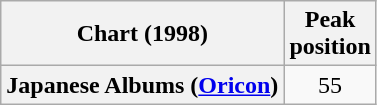<table class="wikitable plainrowheaders" style="text-align:center;" border="1">
<tr>
<th scope="col">Chart (1998)</th>
<th scope="col">Peak<br>position</th>
</tr>
<tr>
<th scope="row">Japanese Albums (<a href='#'>Oricon</a>)</th>
<td>55</td>
</tr>
</table>
